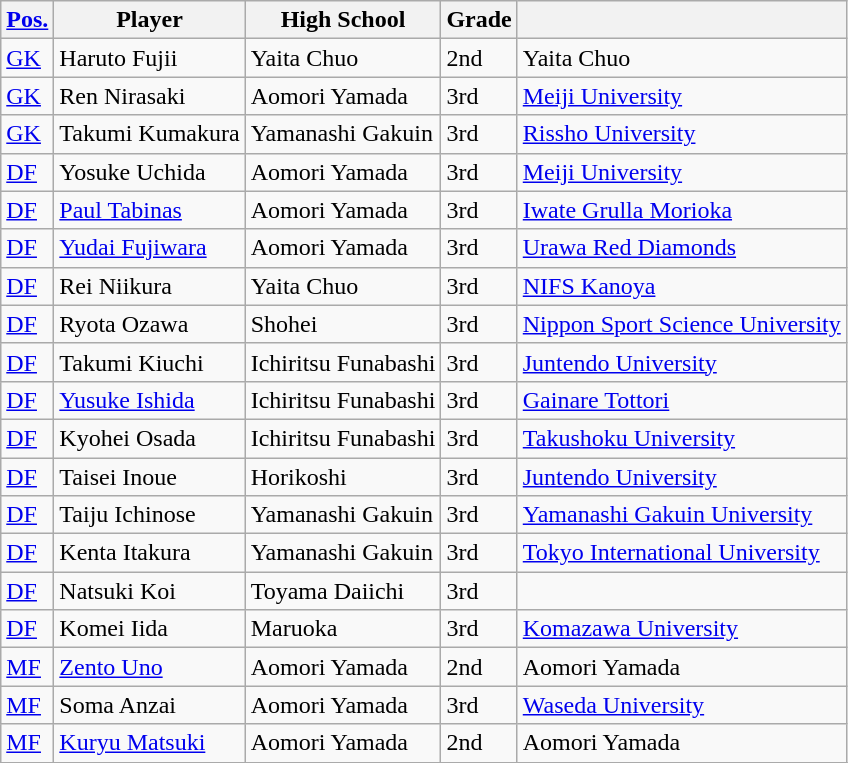<table class = "wikitable" style = "text-align:left">
<tr>
<th><a href='#'>Pos.</a></th>
<th>Player</th>
<th>High School</th>
<th>Grade</th>
<th></th>
</tr>
<tr>
<td><a href='#'>GK</a></td>
<td>Haruto Fujii</td>
<td>Yaita Chuo</td>
<td>2nd</td>
<td>Yaita Chuo</td>
</tr>
<tr>
<td><a href='#'>GK</a></td>
<td>Ren Nirasaki</td>
<td>Aomori Yamada</td>
<td>3rd</td>
<td><a href='#'>Meiji University</a></td>
</tr>
<tr>
<td><a href='#'>GK</a></td>
<td>Takumi Kumakura</td>
<td>Yamanashi Gakuin</td>
<td>3rd</td>
<td><a href='#'>Rissho University</a></td>
</tr>
<tr>
<td><a href='#'>DF</a></td>
<td>Yosuke Uchida</td>
<td>Aomori Yamada</td>
<td>3rd</td>
<td><a href='#'>Meiji University</a></td>
</tr>
<tr>
<td><a href='#'>DF</a></td>
<td><a href='#'>Paul Tabinas</a></td>
<td>Aomori Yamada</td>
<td>3rd</td>
<td><a href='#'>Iwate Grulla Morioka</a></td>
</tr>
<tr>
<td><a href='#'>DF</a></td>
<td><a href='#'>Yudai Fujiwara</a></td>
<td>Aomori Yamada</td>
<td>3rd</td>
<td><a href='#'>Urawa Red Diamonds</a></td>
</tr>
<tr>
<td><a href='#'>DF</a></td>
<td>Rei Niikura</td>
<td>Yaita Chuo</td>
<td>3rd</td>
<td><a href='#'>NIFS Kanoya</a></td>
</tr>
<tr>
<td><a href='#'>DF</a></td>
<td>Ryota Ozawa</td>
<td>Shohei</td>
<td>3rd</td>
<td><a href='#'>Nippon Sport Science University</a></td>
</tr>
<tr>
<td><a href='#'>DF</a></td>
<td>Takumi Kiuchi</td>
<td>Ichiritsu Funabashi</td>
<td>3rd</td>
<td><a href='#'>Juntendo University</a></td>
</tr>
<tr>
<td><a href='#'>DF</a></td>
<td><a href='#'>Yusuke Ishida</a></td>
<td>Ichiritsu Funabashi</td>
<td>3rd</td>
<td><a href='#'>Gainare Tottori</a></td>
</tr>
<tr>
<td><a href='#'>DF</a></td>
<td>Kyohei Osada</td>
<td>Ichiritsu Funabashi</td>
<td>3rd</td>
<td><a href='#'>Takushoku University</a></td>
</tr>
<tr>
<td><a href='#'>DF</a></td>
<td>Taisei Inoue</td>
<td>Horikoshi</td>
<td>3rd</td>
<td><a href='#'>Juntendo University</a></td>
</tr>
<tr>
<td><a href='#'>DF</a></td>
<td>Taiju Ichinose</td>
<td>Yamanashi Gakuin</td>
<td>3rd</td>
<td><a href='#'>Yamanashi Gakuin University</a></td>
</tr>
<tr>
<td><a href='#'>DF</a></td>
<td>Kenta Itakura</td>
<td>Yamanashi Gakuin</td>
<td>3rd</td>
<td><a href='#'>Tokyo International University</a></td>
</tr>
<tr>
<td><a href='#'>DF</a></td>
<td>Natsuki Koi</td>
<td>Toyama Daiichi</td>
<td>3rd</td>
<td></td>
</tr>
<tr>
<td><a href='#'>DF</a></td>
<td>Komei Iida</td>
<td>Maruoka</td>
<td>3rd</td>
<td><a href='#'>Komazawa University</a></td>
</tr>
<tr>
<td><a href='#'>MF</a></td>
<td><a href='#'>Zento Uno</a></td>
<td>Aomori Yamada</td>
<td>2nd</td>
<td>Aomori Yamada</td>
</tr>
<tr>
<td><a href='#'>MF</a></td>
<td>Soma Anzai</td>
<td>Aomori Yamada</td>
<td>3rd</td>
<td><a href='#'>Waseda University</a></td>
</tr>
<tr>
<td><a href='#'>MF</a></td>
<td><a href='#'>Kuryu Matsuki</a></td>
<td>Aomori Yamada</td>
<td>2nd</td>
<td>Aomori Yamada</td>
</tr>
<tr>
</tr>
</table>
